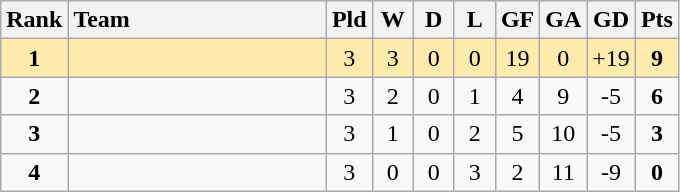<table class="wikitable" style="text-align: center;">
<tr>
<th width=30>Rank</th>
<th width=165 style="text-align:left;">Team</th>
<th width=20>Pld</th>
<th width=20>W</th>
<th width=20>D</th>
<th width=20>L</th>
<th width=20>GF</th>
<th width=20>GA</th>
<th width=20>GD</th>
<th width=20>Pts</th>
</tr>
<tr style="background:#ffebad;">
<td><strong>1</strong></td>
<td style="text-align:left;"></td>
<td>3</td>
<td>3</td>
<td>0</td>
<td>0</td>
<td>19</td>
<td>0</td>
<td>+19</td>
<td><strong>9</strong></td>
</tr>
<tr>
<td><strong>2</strong></td>
<td style="text-align:left;"></td>
<td>3</td>
<td>2</td>
<td>0</td>
<td>1</td>
<td>4</td>
<td>9</td>
<td>-5</td>
<td><strong>6</strong></td>
</tr>
<tr>
<td><strong>3</strong></td>
<td style="text-align:left;"></td>
<td>3</td>
<td>1</td>
<td>0</td>
<td>2</td>
<td>5</td>
<td>10</td>
<td>-5</td>
<td><strong>3</strong></td>
</tr>
<tr>
<td><strong>4</strong></td>
<td style="text-align:left;"></td>
<td>3</td>
<td>0</td>
<td>0</td>
<td>3</td>
<td>2</td>
<td>11</td>
<td>-9</td>
<td><strong>0</strong></td>
</tr>
</table>
